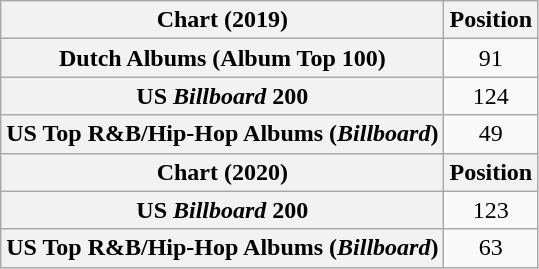<table class="wikitable sortable plainrowheaders" style="text-align:center">
<tr>
<th scope="col">Chart (2019)</th>
<th scope="col">Position</th>
</tr>
<tr>
<th scope="row">Dutch Albums (Album Top 100)</th>
<td>91</td>
</tr>
<tr>
<th scope="row">US <em>Billboard</em> 200</th>
<td>124</td>
</tr>
<tr>
<th scope="row">US Top R&B/Hip-Hop Albums (<em>Billboard</em>)</th>
<td>49</td>
</tr>
<tr>
<th scope="col">Chart (2020)</th>
<th scope="col">Position</th>
</tr>
<tr>
<th scope="row">US <em>Billboard</em> 200</th>
<td>123</td>
</tr>
<tr>
<th scope="row">US Top R&B/Hip-Hop Albums (<em>Billboard</em>)</th>
<td>63</td>
</tr>
</table>
